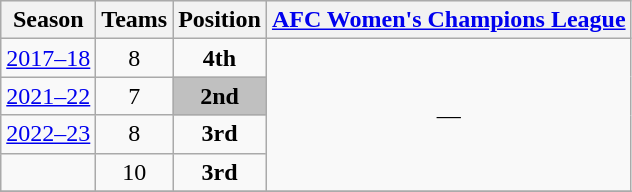<table class="wikitable" style="text-align:center">
<tr style="background:#efefef;">
<th>Season</th>
<th>Teams</th>
<th>Position</th>
<th><a href='#'>AFC Women's Champions League</a></th>
</tr>
<tr>
<td><a href='#'>2017–18</a></td>
<td>8</td>
<td><strong>4th</strong></td>
<td rowspan="4">—</td>
</tr>
<tr>
<td><a href='#'>2021–22</a></td>
<td>7</td>
<td bgcolor=silver><strong>2nd</strong></td>
</tr>
<tr>
<td><a href='#'>2022–23</a></td>
<td>8</td>
<td><strong>3rd</strong></td>
</tr>
<tr>
<td></td>
<td>10</td>
<td><strong>3rd</strong></td>
</tr>
<tr>
</tr>
</table>
